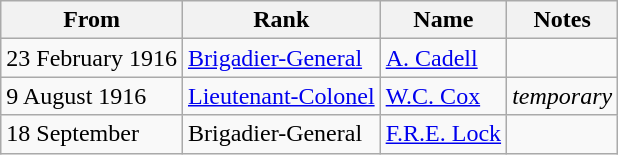<table class="wikitable">
<tr>
<th>From</th>
<th>Rank</th>
<th>Name</th>
<th>Notes</th>
</tr>
<tr>
<td>23 February 1916</td>
<td><a href='#'>Brigadier-General</a></td>
<td><a href='#'>A. Cadell</a></td>
<td></td>
</tr>
<tr>
<td>9 August 1916</td>
<td><a href='#'>Lieutenant-Colonel</a></td>
<td><a href='#'>W.C. Cox</a></td>
<td><em>temporary</em></td>
</tr>
<tr>
<td>18 September</td>
<td>Brigadier-General</td>
<td><a href='#'>F.R.E. Lock</a></td>
<td></td>
</tr>
</table>
